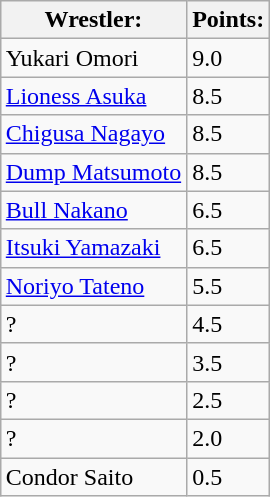<table class="wikitable" style="margin: 1em auto 1em auto">
<tr>
<th>Wrestler:</th>
<th>Points:</th>
</tr>
<tr>
<td>Yukari Omori</td>
<td>9.0</td>
</tr>
<tr>
<td><a href='#'>Lioness Asuka</a></td>
<td>8.5</td>
</tr>
<tr>
<td><a href='#'>Chigusa Nagayo</a></td>
<td>8.5</td>
</tr>
<tr>
<td><a href='#'>Dump Matsumoto</a></td>
<td>8.5</td>
</tr>
<tr>
<td><a href='#'>Bull Nakano</a></td>
<td>6.5</td>
</tr>
<tr>
<td><a href='#'>Itsuki Yamazaki</a></td>
<td>6.5</td>
</tr>
<tr>
<td><a href='#'>Noriyo Tateno</a></td>
<td>5.5</td>
</tr>
<tr>
<td>?</td>
<td>4.5</td>
</tr>
<tr>
<td>?</td>
<td>3.5</td>
</tr>
<tr>
<td>?</td>
<td>2.5</td>
</tr>
<tr>
<td>?</td>
<td>2.0</td>
</tr>
<tr>
<td>Condor Saito</td>
<td>0.5</td>
</tr>
</table>
